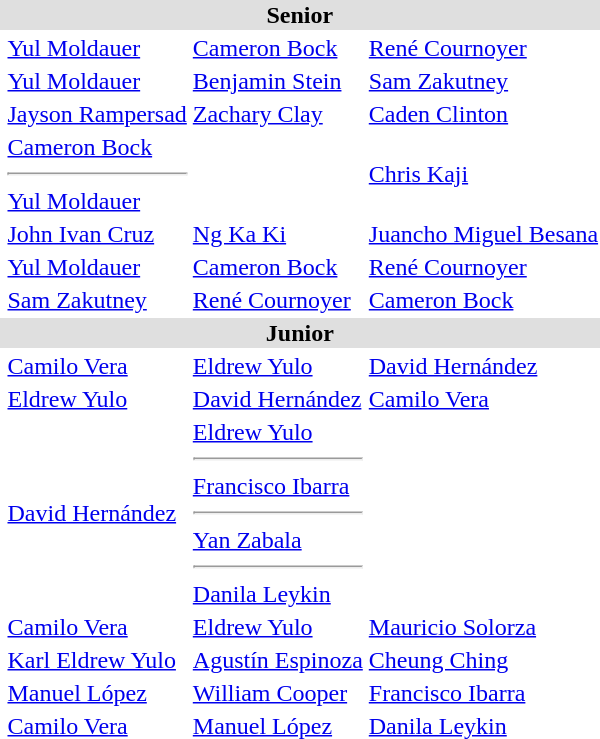<table>
<tr bgcolor="DFDFDF">
</tr>
<tr>
<th scope=row style="text-align:left"></th>
<td valign=top><br></td>
<td valign=top><br></td>
<td valign=top><br></td>
</tr>
<tr bgcolor="DFDFDF">
<td colspan="5" align="center"><strong>Senior</strong></td>
</tr>
<tr>
<th scope=row style="text-align:left"></th>
<td> <a href='#'>Yul Moldauer</a></td>
<td> <a href='#'>Cameron Bock</a></td>
<td> <a href='#'>René Cournoyer</a></td>
</tr>
<tr>
<th scope=row style="text-align:left"></th>
<td> <a href='#'>Yul Moldauer</a></td>
<td> <a href='#'>Benjamin Stein</a></td>
<td> <a href='#'>Sam Zakutney</a></td>
</tr>
<tr>
<th scope=row style="text-align:left"></th>
<td> <a href='#'>Jayson Rampersad</a></td>
<td> <a href='#'>Zachary Clay</a></td>
<td> <a href='#'>Caden Clinton</a></td>
</tr>
<tr>
<th scope=row style="text-align:left"></th>
<td> <a href='#'>Cameron Bock</a><hr> <a href='#'>Yul Moldauer</a></td>
<td></td>
<td> <a href='#'>Chris Kaji</a></td>
</tr>
<tr>
<th scope=row style="text-align:left"></th>
<td> <a href='#'>John Ivan Cruz</a></td>
<td> <a href='#'>Ng Ka Ki</a></td>
<td> <a href='#'>Juancho Miguel Besana</a></td>
</tr>
<tr>
<th scope=row style="text-align:left"></th>
<td> <a href='#'>Yul Moldauer</a></td>
<td> <a href='#'>Cameron Bock</a></td>
<td> <a href='#'>René Cournoyer</a></td>
</tr>
<tr>
<th scope=row style="text-align:left"></th>
<td> <a href='#'>Sam Zakutney</a></td>
<td> <a href='#'>René Cournoyer</a></td>
<td> <a href='#'>Cameron Bock</a></td>
</tr>
<tr bgcolor="DFDFDF">
<td colspan="5" align="center"><strong>Junior</strong></td>
</tr>
<tr>
<th scope=row style="text-align:left"></th>
<td> <a href='#'>Camilo Vera</a></td>
<td> <a href='#'>Eldrew Yulo</a></td>
<td> <a href='#'>David Hernández</a></td>
</tr>
<tr>
<th scope=row style="text-align:left"></th>
<td> <a href='#'>Eldrew Yulo</a></td>
<td> <a href='#'>David Hernández</a></td>
<td> <a href='#'>Camilo Vera</a></td>
</tr>
<tr>
<th scope=row style="text-align:left"></th>
<td> <a href='#'>David Hernández</a></td>
<td> <a href='#'>Eldrew Yulo</a><hr> <a href='#'>Francisco Ibarra</a><hr> <a href='#'>Yan Zabala</a><hr> <a href='#'>Danila Leykin</a></td>
<td></td>
</tr>
<tr>
<th scope=row style="text-align:left"></th>
<td> <a href='#'>Camilo Vera</a></td>
<td> <a href='#'>Eldrew Yulo</a></td>
<td> <a href='#'>Mauricio Solorza</a></td>
</tr>
<tr>
<th scope=row style="text-align:left"></th>
<td> <a href='#'>Karl Eldrew Yulo</a></td>
<td> <a href='#'>Agustín Espinoza</a></td>
<td> <a href='#'>Cheung Ching</a></td>
</tr>
<tr>
<th scope=row style="text-align:left"></th>
<td> <a href='#'>Manuel López</a></td>
<td> <a href='#'>William Cooper</a></td>
<td> <a href='#'>Francisco Ibarra</a></td>
</tr>
<tr>
<th scope=row style="text-align:left"></th>
<td> <a href='#'>Camilo Vera</a></td>
<td> <a href='#'>Manuel López</a></td>
<td> <a href='#'>Danila Leykin</a></td>
</tr>
</table>
